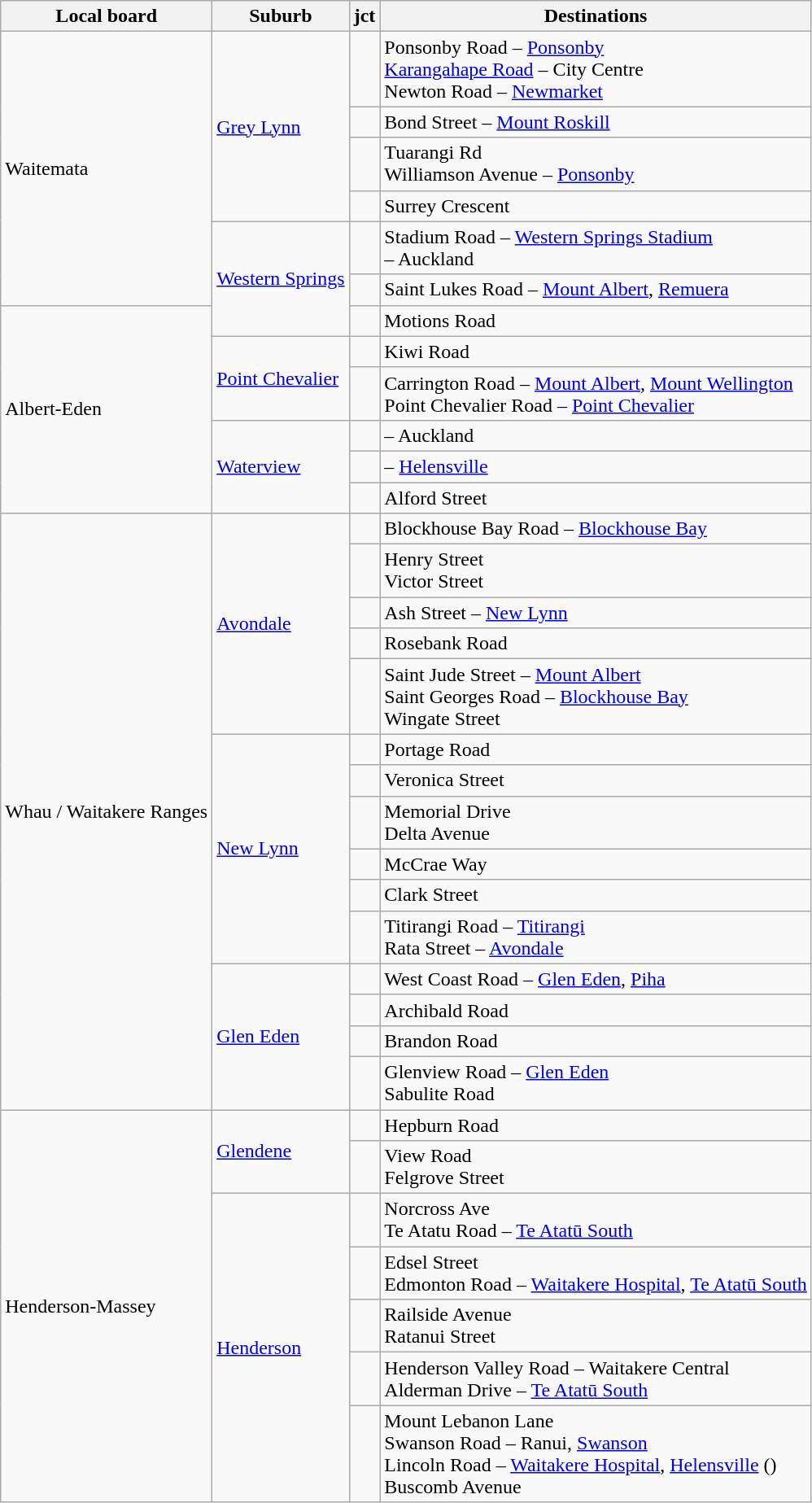<table class="wikitable">
<tr>
<th>Local board</th>
<th>Suburb</th>
<th>jct</th>
<th>Destinations</th>
</tr>
<tr>
<td rowspan="7">Waitemata</td>
<td rowspan="4"><a href='#'>Grey Lynn</a></td>
<td></td>
<td>Ponsonby Road – <a href='#'>Ponsonby</a><br> <a href='#'>Karangahape Road</a> – City Centre <br> Newton Road – <a href='#'>Newmarket</a></td>
</tr>
<tr>
<td></td>
<td>Bond Street – <a href='#'>Mount Roskill</a></td>
</tr>
<tr>
<td></td>
<td>Tuarangi Rd <br> Williamson Avenue – <a href='#'>Ponsonby</a></td>
</tr>
<tr>
<td></td>
<td>Surrey Crescent</td>
</tr>
<tr>
<td rowspan="4"><a href='#'>Western Springs</a></td>
<td></td>
<td>Stadium Road – <a href='#'>Western Springs Stadium</a> <br>  – Auckland</td>
</tr>
<tr>
<td></td>
<td>Saint Lukes Road – <a href='#'>Mount Albert</a>, <a href='#'>Remuera</a></td>
</tr>
<tr>
<td rowspan="2"></td>
<td rowspan="2">Motions Road</td>
</tr>
<tr>
<td rowspan="7">Albert-Eden</td>
</tr>
<tr>
<td rowspan="2"><a href='#'>Point Chevalier</a></td>
<td></td>
<td>Kiwi Road</td>
</tr>
<tr>
<td></td>
<td>Carrington Road – <a href='#'>Mount Albert</a>, <a href='#'>Mount Wellington</a> <br> Point Chevalier Road – <a href='#'>Point Chevalier</a></td>
</tr>
<tr>
<td rowspan="4"><a href='#'>Waterview</a></td>
<td></td>
<td> – Auckland</td>
</tr>
<tr>
<td></td>
<td> – <a href='#'>Helensville</a></td>
</tr>
<tr>
<td></td>
<td>Alford Street</td>
</tr>
<tr>
<td rowspan="2"></td>
<td rowspan="2">Blockhouse Bay Road – <a href='#'>Blockhouse Bay</a></td>
</tr>
<tr>
<td rowspan="16">Whau / Waitakere Ranges</td>
<td rowspan="5"><a href='#'>Avondale</a></td>
</tr>
<tr>
<td></td>
<td>Henry Street <br> Victor Street</td>
</tr>
<tr>
<td></td>
<td>Ash Street – <a href='#'>New Lynn</a></td>
</tr>
<tr>
<td></td>
<td>Rosebank Road</td>
</tr>
<tr>
<td></td>
<td>Saint Jude Street – <a href='#'>Mount Albert</a> <br> Saint Georges Road – <a href='#'>Blockhouse Bay</a> <br> Wingate Street</td>
</tr>
<tr>
<td rowspan="6"><a href='#'>New Lynn</a></td>
<td></td>
<td>Portage Road</td>
</tr>
<tr>
<td></td>
<td>Veronica Street</td>
</tr>
<tr>
<td></td>
<td>Memorial Drive <br> Delta Avenue</td>
</tr>
<tr>
<td></td>
<td>McCrae Way</td>
</tr>
<tr>
<td></td>
<td>Clark Street</td>
</tr>
<tr>
<td></td>
<td>Titirangi Road – <a href='#'>Titirangi</a> <br> Rata Street – <a href='#'>Avondale</a></td>
</tr>
<tr>
<td rowspan="5"><a href='#'>Glen Eden</a></td>
<td></td>
<td>West Coast Road – <a href='#'>Glen Eden</a>, <a href='#'>Piha</a></td>
</tr>
<tr>
<td></td>
<td>Archibald Road</td>
</tr>
<tr>
<td></td>
<td>Brandon Road</td>
</tr>
<tr>
<td></td>
<td>Glenview Road – <a href='#'>Glen Eden</a> <br> Sabulite Road</td>
</tr>
<tr>
<td rowspan="2"></td>
<td rowspan="2">Hepburn Road</td>
</tr>
<tr>
<td rowspan="8">Henderson-Massey</td>
<td rowspan="3"><a href='#'>Glendene</a></td>
</tr>
<tr>
<td></td>
<td>View Road <br> Felgrove Street</td>
</tr>
<tr>
<td rowspan="2"></td>
<td rowspan="2">Norcross Ave <br> Te Atatu Road – <a href='#'>Te Atatū South</a></td>
</tr>
<tr>
<td rowspan="5"><a href='#'>Henderson</a></td>
</tr>
<tr>
<td></td>
<td>Edsel Street <br> Edmonton Road – <a href='#'>Waitakere Hospital</a>, <a href='#'>Te Atatū South</a></td>
</tr>
<tr>
<td></td>
<td>Railside Avenue <br> Ratanui Street</td>
</tr>
<tr>
<td></td>
<td>Henderson Valley Road – Waitakere Central <br> Alderman Drive – <a href='#'>Te Atatū South</a></td>
</tr>
<tr>
<td></td>
<td>Mount Lebanon Lane <br> Swanson Road – Ranui, <a href='#'>Swanson</a><br> Lincoln Road – <a href='#'>Waitakere Hospital</a>, <a href='#'>Helensville</a> ()<br> Buscomb Avenue</td>
</tr>
</table>
